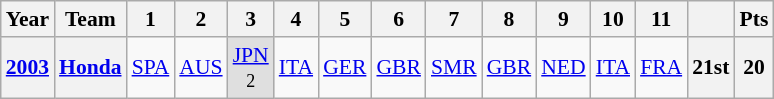<table class="wikitable" style="text-align:center; font-size:90%">
<tr>
<th>Year</th>
<th>Team</th>
<th>1</th>
<th>2</th>
<th>3</th>
<th>4</th>
<th>5</th>
<th>6</th>
<th>7</th>
<th>8</th>
<th>9</th>
<th>10</th>
<th>11</th>
<th></th>
<th>Pts</th>
</tr>
<tr>
<th align="left"><a href='#'>2003</a></th>
<th align="left"><a href='#'>Honda</a></th>
<td><a href='#'>SPA</a></td>
<td><a href='#'>AUS</a></td>
<td style="background:#DFDFDF;"><a href='#'>JPN</a><br><small>2</small></td>
<td><a href='#'>ITA</a></td>
<td><a href='#'>GER</a></td>
<td><a href='#'>GBR</a></td>
<td><a href='#'>SMR</a></td>
<td><a href='#'>GBR</a></td>
<td><a href='#'>NED</a></td>
<td><a href='#'>ITA</a></td>
<td><a href='#'>FRA</a></td>
<th>21st</th>
<th>20</th>
</tr>
</table>
